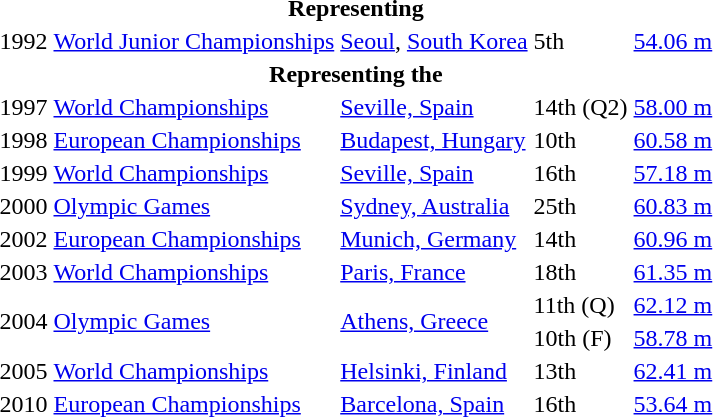<table>
<tr>
<th colspan="6">Representing </th>
</tr>
<tr>
<td>1992</td>
<td><a href='#'>World Junior Championships</a></td>
<td><a href='#'>Seoul</a>, <a href='#'>South Korea</a></td>
<td>5th</td>
<td><a href='#'>54.06 m</a></td>
</tr>
<tr>
<th colspan="5">Representing the </th>
</tr>
<tr>
<td>1997</td>
<td><a href='#'>World Championships</a></td>
<td><a href='#'>Seville, Spain</a></td>
<td>14th (Q2)</td>
<td><a href='#'>58.00 m</a></td>
</tr>
<tr>
<td>1998</td>
<td><a href='#'>European Championships</a></td>
<td><a href='#'>Budapest, Hungary</a></td>
<td>10th</td>
<td><a href='#'>60.58 m</a></td>
</tr>
<tr>
<td>1999</td>
<td><a href='#'>World Championships</a></td>
<td><a href='#'>Seville, Spain</a></td>
<td>16th</td>
<td><a href='#'>57.18 m</a></td>
</tr>
<tr>
<td>2000</td>
<td><a href='#'>Olympic Games</a></td>
<td><a href='#'>Sydney, Australia</a></td>
<td>25th</td>
<td><a href='#'>60.83 m</a></td>
</tr>
<tr>
<td>2002</td>
<td><a href='#'>European Championships</a></td>
<td><a href='#'>Munich, Germany</a></td>
<td>14th</td>
<td><a href='#'>60.96 m</a></td>
</tr>
<tr>
<td>2003</td>
<td><a href='#'>World Championships</a></td>
<td><a href='#'>Paris, France</a></td>
<td>18th</td>
<td><a href='#'>61.35 m</a></td>
</tr>
<tr>
<td rowspan="2">2004</td>
<td rowspan="2"><a href='#'>Olympic Games</a></td>
<td rowspan="2"><a href='#'>Athens, Greece</a></td>
<td>11th (Q)</td>
<td><a href='#'>62.12 m</a></td>
</tr>
<tr>
<td>10th (F)</td>
<td><a href='#'>58.78 m</a></td>
</tr>
<tr>
<td>2005</td>
<td><a href='#'>World Championships</a></td>
<td><a href='#'>Helsinki, Finland</a></td>
<td>13th</td>
<td><a href='#'>62.41 m</a></td>
</tr>
<tr>
<td>2010</td>
<td><a href='#'>European Championships</a></td>
<td><a href='#'>Barcelona, Spain</a></td>
<td>16th</td>
<td><a href='#'>53.64 m</a></td>
</tr>
</table>
